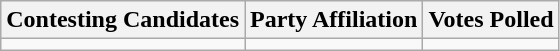<table class="wikitable sortable">
<tr>
<th>Contesting Candidates</th>
<th>Party Affiliation</th>
<th>Votes Polled</th>
</tr>
<tr>
<td></td>
<td></td>
<td></td>
</tr>
</table>
